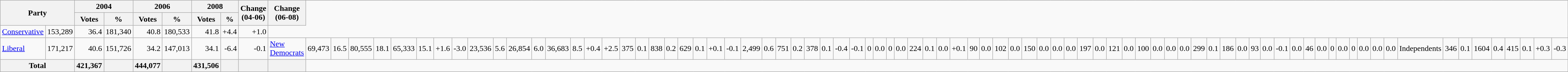<table class="wikitable mw-collapsible mw-collapsed" align="center" colspan=11|2004 and 2006 Election Results City of Ottawa>
<tr>
<th align="center" colspan=2 rowspan=2>Party</th>
<th align="center" colspan=2>2004</th>
<th align="center" colspan=2>2006</th>
<th align="center" colspan=2>2008</th>
<th align="center" rowspan=2>Change (04-06)</th>
<th align="center" rowspan=2>Change (06-08)</th>
</tr>
<tr>
<th align="right">Votes</th>
<th align="right">%</th>
<th align="right">Votes</th>
<th align="right">%</th>
<th align="right">Votes</th>
<th align="right">%</th>
</tr>
<tr>
<td><a href='#'>Conservative</a></td>
<td align="right">153,289</td>
<td align="right">36.4</td>
<td align="right">181,340</td>
<td align="right">40.8</td>
<td align="right">180,533</td>
<td align="right">41.8</td>
<td align="right">+4.4</td>
<td align="right">+1.0</td>
</tr>
<tr>
<td style="width: 130px"><a href='#'>Liberal</a></td>
<td align="right">171,217</td>
<td align="right">40.6</td>
<td align="right">151,726</td>
<td align="right">34.2</td>
<td align="right">147,013</td>
<td align="right">34.1</td>
<td align="right">-6.4</td>
<td align="right">-0.1<br></td>
<td><a href='#'>New Democrats</a></td>
<td align="right">69,473</td>
<td align="right">16.5</td>
<td align="right">80,555</td>
<td align="right">18.1</td>
<td align="right">65,333</td>
<td align="right">15.1</td>
<td align="right">+1.6</td>
<td align="right">-3.0<br></td>
<td align="right">23,536</td>
<td align="right">5.6</td>
<td align="right">26,854</td>
<td align="right">6.0</td>
<td align="right">36,683</td>
<td align="right">8.5</td>
<td align="right">+0.4</td>
<td align="right">+2.5<br></td>
<td align="right">375</td>
<td align="right">0.1</td>
<td align="right">838</td>
<td align="right">0.2</td>
<td align="right">629</td>
<td align="right">0.1</td>
<td align="right">+0.1</td>
<td align="right">-0.1<br></td>
<td align="right">2,499</td>
<td align="right">0.6</td>
<td align="right">751</td>
<td align="right">0.2</td>
<td align="right">378</td>
<td align="right">0.1</td>
<td align="right">-0.4</td>
<td align="right">-0.1<br></td>
<td align="right">0</td>
<td align="right">0.0</td>
<td align="right">0</td>
<td align="right">0.0</td>
<td align="right">224</td>
<td align="right">0.1</td>
<td align="right">0.0</td>
<td align="right">+0.1<br></td>
<td align="right">90</td>
<td align="right">0.0</td>
<td align="right">102</td>
<td align="right">0.0</td>
<td align="right">150</td>
<td align="right">0.0</td>
<td align="right">0.0</td>
<td align="right">0.0<br></td>
<td align="right">197</td>
<td align="right">0.0</td>
<td align="right">121</td>
<td align="right">0.0</td>
<td align="right">100</td>
<td align="right">0.0</td>
<td align="right">0.0</td>
<td align="right">0.0<br></td>
<td align="right">299</td>
<td align="right">0.1</td>
<td align="right">186</td>
<td align="right">0.0</td>
<td align="right">93</td>
<td align="right">0.0</td>
<td align="right">-0.1</td>
<td align="right">0.0<br></td>
<td align="right">46</td>
<td align="right">0.0</td>
<td align="right">0</td>
<td align="right">0.0</td>
<td align="right">0</td>
<td align="right">0.0</td>
<td align="right">0.0</td>
<td align="right">0.0<br></td>
<td>Independents</td>
<td align="right">346</td>
<td align="right">0.1</td>
<td align="right">1604</td>
<td align="right">0.4</td>
<td align="right">415</td>
<td align="right">0.1</td>
<td align="right">+0.3</td>
<td align="right">-0.3</td>
</tr>
<tr bgcolor="white">
<th align="left" colspan=2>Total</th>
<th align="right">421,367</th>
<th align="right"></th>
<th align="right">444,077</th>
<th align="right"></th>
<th align="right">431,506</th>
<th align="right"></th>
<th align="right"></th>
<th align="right"></th>
</tr>
</table>
